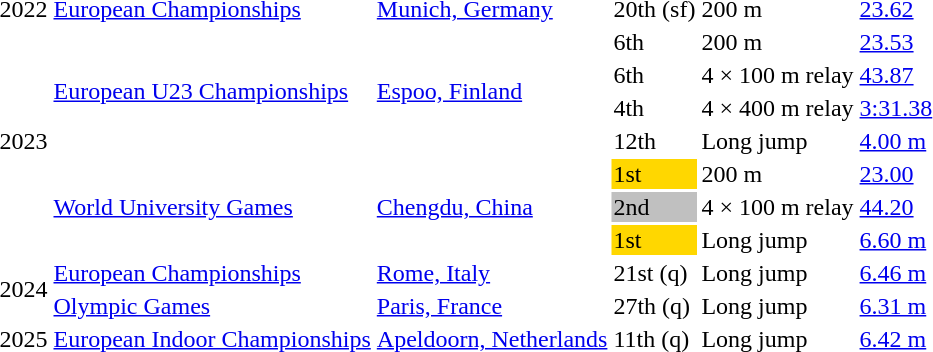<table>
<tr>
<td>2022</td>
<td><a href='#'>European Championships</a></td>
<td><a href='#'>Munich, Germany</a></td>
<td>20th (sf)</td>
<td>200 m</td>
<td><a href='#'>23.62</a></td>
</tr>
<tr>
<td rowspan=7>2023</td>
<td rowspan=4><a href='#'>European U23 Championships</a></td>
<td rowspan=4><a href='#'>Espoo, Finland</a></td>
<td>6th</td>
<td>200 m</td>
<td><a href='#'>23.53</a></td>
</tr>
<tr>
<td>6th</td>
<td>4 × 100 m relay</td>
<td><a href='#'>43.87</a></td>
</tr>
<tr>
<td>4th</td>
<td>4 × 400 m relay</td>
<td><a href='#'>3:31.38</a></td>
</tr>
<tr>
<td>12th</td>
<td>Long jump</td>
<td><a href='#'>4.00 m</a></td>
</tr>
<tr>
<td rowspan=3><a href='#'>World University Games</a></td>
<td rowspan=3><a href='#'>Chengdu, China</a></td>
<td bgcolor=gold>1st</td>
<td>200 m</td>
<td><a href='#'>23.00</a></td>
</tr>
<tr>
<td bgcolor=silver>2nd</td>
<td>4 × 100 m relay</td>
<td><a href='#'>44.20</a></td>
</tr>
<tr>
<td bgcolor=gold>1st</td>
<td>Long jump</td>
<td><a href='#'>6.60 m</a></td>
</tr>
<tr>
<td rowspan=2>2024</td>
<td><a href='#'>European Championships</a></td>
<td><a href='#'>Rome, Italy</a></td>
<td>21st (q)</td>
<td>Long jump</td>
<td><a href='#'>6.46 m</a></td>
</tr>
<tr>
<td><a href='#'>Olympic Games</a></td>
<td><a href='#'>Paris, France</a></td>
<td>27th (q)</td>
<td>Long jump</td>
<td><a href='#'>6.31 m</a></td>
</tr>
<tr>
<td>2025</td>
<td><a href='#'>European Indoor Championships</a></td>
<td><a href='#'>Apeldoorn, Netherlands</a></td>
<td>11th (q)</td>
<td>Long jump</td>
<td><a href='#'>6.42 m</a></td>
</tr>
</table>
